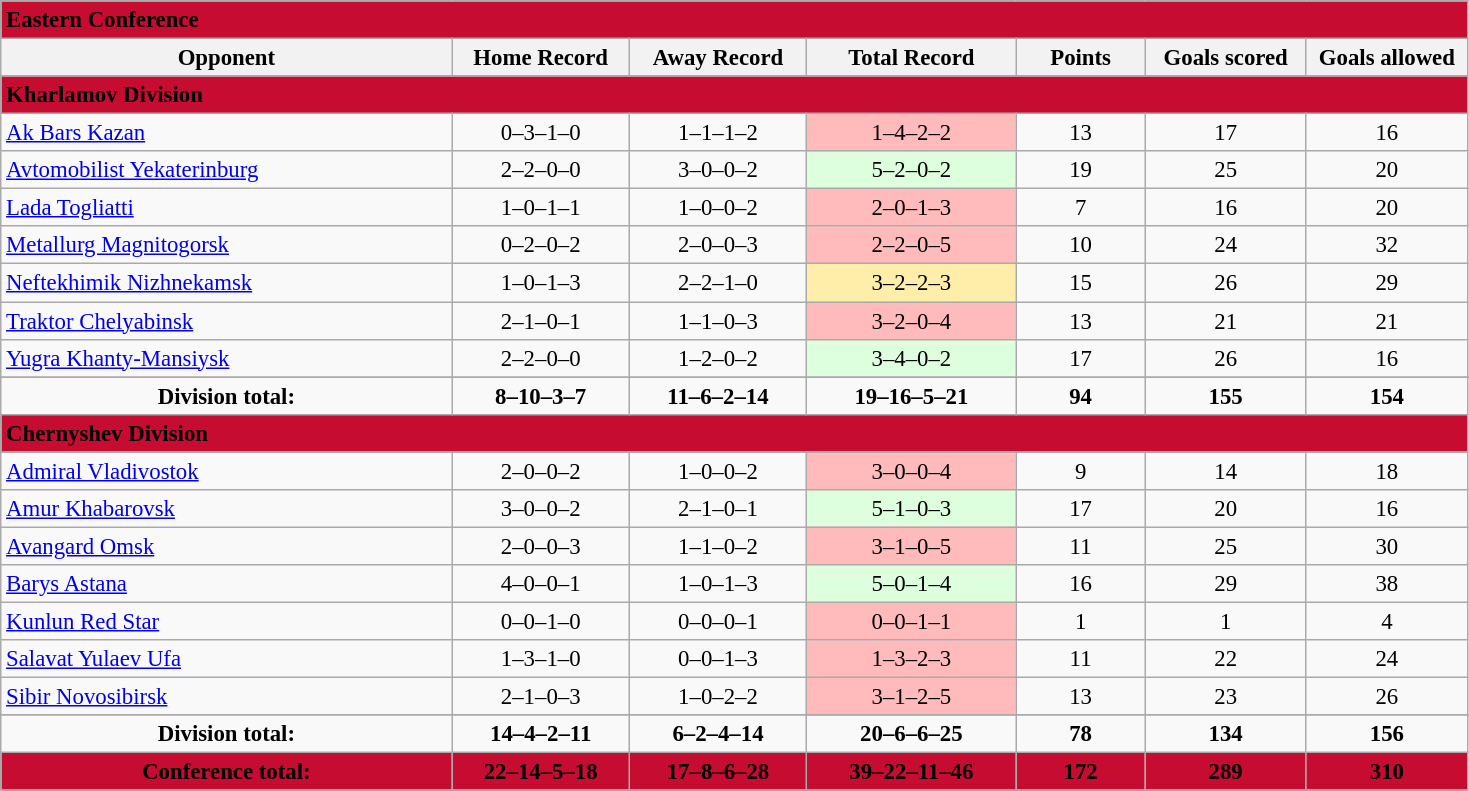<table class="wikitable" style="font-size: 95%; text-align: center">
<tr>
<td colspan="7" style="text-align:left; background:#c60c30"><span> <strong>Eastern Conference</strong> </span></td>
</tr>
<tr>
<th style="width: 28%">Opponent</th>
<th style="width: 11%">Home Record</th>
<th style="width: 11%">Away Record</th>
<th style="width: 13%">Total Record</th>
<th style="width: 8%">Points</th>
<th style="width: 10%">Goals scored</th>
<th style="width: 10%">Goals allowed</th>
</tr>
<tr>
<td colspan="7" style="text-align:left; background:#c60c30"><span> <strong>Kharlamov Division</strong> </span></td>
</tr>
<tr>
<td style="text-align:left"><a href='#'>Ak Bars Kazan</a></td>
<td>0–3–1–0</td>
<td>1–1–1–2</td>
<td bgcolor=ffbbbb>1–4–2–2</td>
<td>13</td>
<td>17</td>
<td>16</td>
</tr>
<tr>
<td style="text-align:left"><a href='#'>Avtomobilist Yekaterinburg</a></td>
<td>2–2–0–0</td>
<td>3–0–0–2</td>
<td bgcolor=ddffdd>5–2–0–2</td>
<td>19</td>
<td>25</td>
<td>20</td>
</tr>
<tr>
<td style="text-align:left"><a href='#'>Lada Togliatti</a></td>
<td>1–0–1–1</td>
<td>1–0–0–2</td>
<td bgcolor=ffbbbb>2–0–1–3</td>
<td>7</td>
<td>16</td>
<td>20</td>
</tr>
<tr>
<td style="text-align:left"><a href='#'>Metallurg Magnitogorsk</a></td>
<td>0–2–0–2</td>
<td>2–0–0–3</td>
<td bgcolor=ffbbbb>2–2–0–5</td>
<td>10</td>
<td>24</td>
<td>32</td>
</tr>
<tr>
<td style="text-align:left"><a href='#'>Neftekhimik Nizhnekamsk</a></td>
<td>1–0–1–3</td>
<td>2–2–1–0</td>
<td bgcolor=ffeeaa>3–2–2–3</td>
<td>15</td>
<td>26</td>
<td>29</td>
</tr>
<tr>
<td style="text-align:left"><a href='#'>Traktor Chelyabinsk</a></td>
<td>2–1–0–1</td>
<td>1–1–0–3</td>
<td bgcolor=ffbbbb>3–2–0–4</td>
<td>13</td>
<td>21</td>
<td>21</td>
</tr>
<tr>
<td style="text-align:left"><a href='#'>Yugra Khanty-Mansiysk</a></td>
<td>2–2–0–0</td>
<td>1–2–0–2</td>
<td bgcolor=ddffdd>3–4–0–2</td>
<td>17</td>
<td>26</td>
<td>16</td>
</tr>
<tr>
</tr>
<tr style="font-weight:bold">
<td><strong>Division total:</strong></td>
<td>8–10–3–7</td>
<td>11–6–2–14</td>
<td>19–16–5–21</td>
<td>94</td>
<td>155</td>
<td>154</td>
</tr>
<tr>
<td colspan="7" style="text-align:left; background:#c60c30"><span> <strong>Chernyshev Division</strong> </span></td>
</tr>
<tr>
<td style="text-align:left"><a href='#'>Admiral Vladivostok</a></td>
<td>2–0–0–2</td>
<td>1–0–0–2</td>
<td bgcolor=ffbbbb>3–0–0–4</td>
<td>9</td>
<td>14</td>
<td>18</td>
</tr>
<tr>
<td style="text-align:left"><a href='#'>Amur Khabarovsk</a></td>
<td>3–0–0–2</td>
<td>2–1–0–1</td>
<td bgcolor=ddffdd>5–1–0–3</td>
<td>17</td>
<td>20</td>
<td>16</td>
</tr>
<tr>
<td style="text-align:left"><a href='#'>Avangard Omsk</a></td>
<td>2–0–0–3</td>
<td>1–1–0–2</td>
<td bgcolor=ffbbbb>3–1–0–5</td>
<td>11</td>
<td>25</td>
<td>30</td>
</tr>
<tr>
<td style="text-align:left"><a href='#'>Barys Astana</a></td>
<td>4–0–0–1</td>
<td>1–0–1–3</td>
<td bgcolor=ddffdd>5–0–1–4</td>
<td>16</td>
<td>29</td>
<td>38</td>
</tr>
<tr>
<td style="text-align:left"><a href='#'>Kunlun Red Star</a></td>
<td>0–0–1–0</td>
<td>0–0–0–1</td>
<td bgcolor=ffbbbb>0–0–1–1</td>
<td>1</td>
<td>1</td>
<td>4</td>
</tr>
<tr>
<td style="text-align:left"><a href='#'>Salavat Yulaev Ufa</a></td>
<td>1–3–1–0</td>
<td>0–0–1–3</td>
<td bgcolor=ffbbbb>1–3–2–3</td>
<td>11</td>
<td>22</td>
<td>24</td>
</tr>
<tr>
<td style="text-align:left"><a href='#'>Sibir Novosibirsk</a></td>
<td>2–1–0–3</td>
<td>1–0–2–2</td>
<td bgcolor=ffbbbb>3–1–2–5</td>
<td>13</td>
<td>23</td>
<td>26</td>
</tr>
<tr>
</tr>
<tr style="font-weight:bold">
<td><strong>Division total:</strong></td>
<td>14–4–2–11</td>
<td>6–2–4–14</td>
<td>20–6–6–25</td>
<td>78</td>
<td>134</td>
<td>156</td>
</tr>
<tr style="background:#c60c30;font-weight:bold">
<td><span><strong>Conference total:</strong></span></td>
<td><span> 22–14–5–18</span></td>
<td><span> 17–8–6–28</span></td>
<td><span> 39–22–11–46</span></td>
<td><span> 172</span></td>
<td><span> 289</span></td>
<td><span> 310</span></td>
</tr>
</table>
